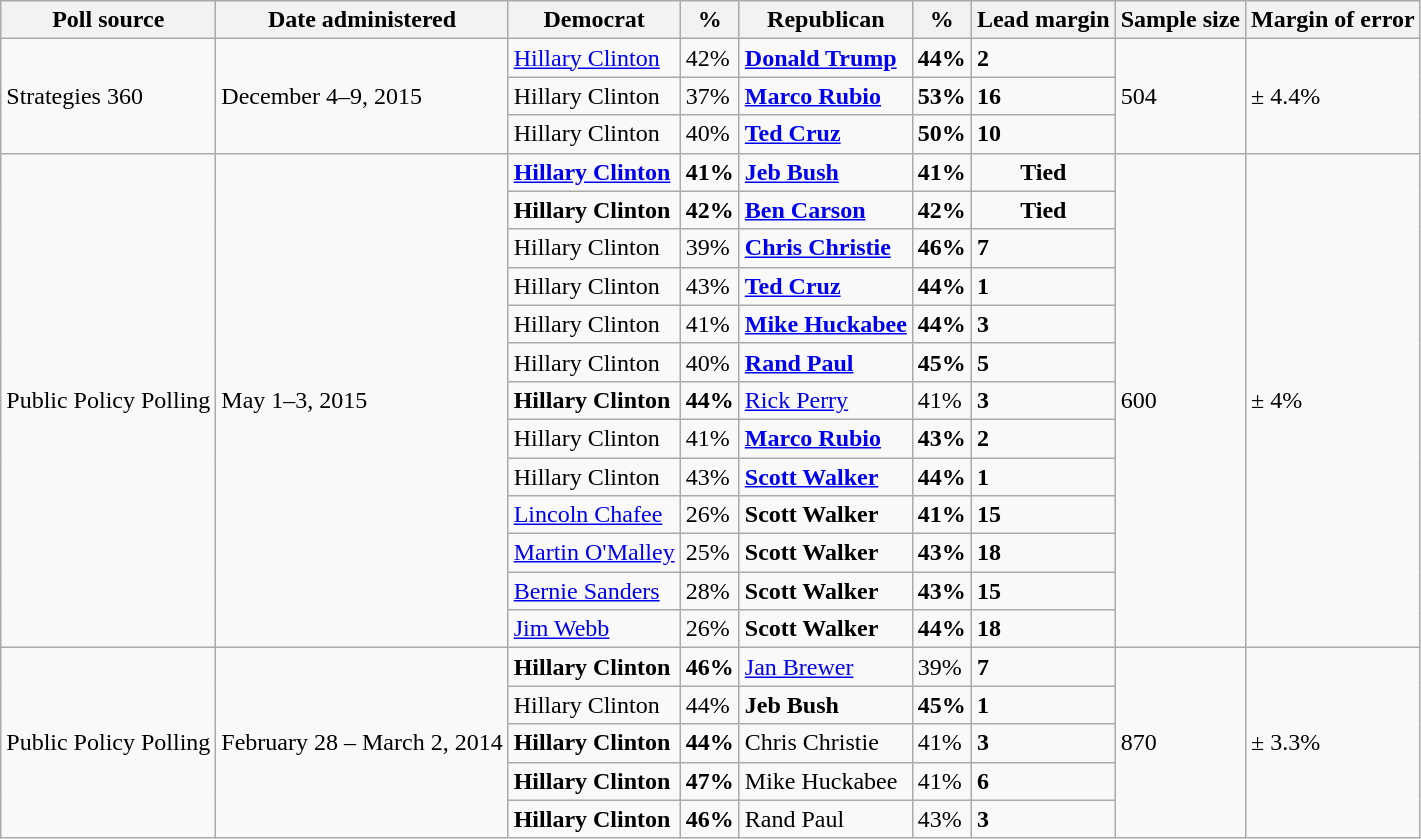<table class="wikitable">
<tr valign=bottom>
<th>Poll source</th>
<th>Date administered</th>
<th>Democrat</th>
<th>%</th>
<th>Republican</th>
<th>%</th>
<th>Lead margin</th>
<th>Sample size</th>
<th>Margin of error</th>
</tr>
<tr>
<td rowspan=3>Strategies 360</td>
<td rowspan=3>December 4–9, 2015</td>
<td><a href='#'>Hillary Clinton</a></td>
<td>42%</td>
<td><strong><a href='#'>Donald Trump</a></strong></td>
<td><strong>44%</strong></td>
<td><strong>2</strong></td>
<td rowspan=3>504</td>
<td rowspan=3>± 4.4%</td>
</tr>
<tr>
<td>Hillary Clinton</td>
<td>37%</td>
<td><strong><a href='#'>Marco Rubio</a></strong></td>
<td><strong>53%</strong></td>
<td><strong>16</strong></td>
</tr>
<tr>
<td>Hillary Clinton</td>
<td>40%</td>
<td><strong><a href='#'>Ted Cruz</a></strong></td>
<td><strong>50%</strong></td>
<td><strong>10</strong></td>
</tr>
<tr>
<td rowspan=13>Public Policy Polling</td>
<td rowspan=13>May 1–3, 2015</td>
<td><strong><a href='#'>Hillary Clinton</a></strong></td>
<td><strong>41%</strong></td>
<td><strong><a href='#'>Jeb Bush</a></strong></td>
<td><strong>41%</strong></td>
<td style="text-align:center;"><strong>Tied</strong></td>
<td rowspan=13>600</td>
<td rowspan=13>± 4%</td>
</tr>
<tr>
<td><strong>Hillary Clinton</strong></td>
<td><strong>42%</strong></td>
<td><strong><a href='#'>Ben Carson</a></strong></td>
<td><strong>42%</strong></td>
<td style="text-align:center;"><strong>Tied</strong></td>
</tr>
<tr>
<td>Hillary Clinton</td>
<td>39%</td>
<td><strong><a href='#'>Chris Christie</a></strong></td>
<td><strong>46%</strong></td>
<td><strong>7</strong></td>
</tr>
<tr>
<td>Hillary Clinton</td>
<td>43%</td>
<td><strong><a href='#'>Ted Cruz</a></strong></td>
<td><strong>44%</strong></td>
<td><strong>1</strong></td>
</tr>
<tr>
<td>Hillary Clinton</td>
<td>41%</td>
<td><strong><a href='#'>Mike Huckabee</a></strong></td>
<td><strong>44%</strong></td>
<td><strong>3</strong></td>
</tr>
<tr>
<td>Hillary Clinton</td>
<td>40%</td>
<td><strong><a href='#'>Rand Paul</a></strong></td>
<td><strong>45%</strong></td>
<td><strong>5</strong></td>
</tr>
<tr>
<td><strong>Hillary Clinton</strong></td>
<td><strong>44%</strong></td>
<td><a href='#'>Rick Perry</a></td>
<td>41%</td>
<td><strong>3</strong></td>
</tr>
<tr>
<td>Hillary Clinton</td>
<td>41%</td>
<td><strong><a href='#'>Marco Rubio</a></strong></td>
<td><strong>43%</strong></td>
<td><strong>2</strong></td>
</tr>
<tr>
<td>Hillary Clinton</td>
<td>43%</td>
<td><strong><a href='#'>Scott Walker</a></strong></td>
<td><strong>44%</strong></td>
<td><strong>1</strong></td>
</tr>
<tr>
<td><a href='#'>Lincoln Chafee</a></td>
<td>26%</td>
<td><strong>Scott Walker</strong></td>
<td><strong>41%</strong></td>
<td><strong>15</strong></td>
</tr>
<tr>
<td><a href='#'>Martin O'Malley</a></td>
<td>25%</td>
<td><strong>Scott Walker</strong></td>
<td><strong>43%</strong></td>
<td><strong>18</strong></td>
</tr>
<tr>
<td><a href='#'>Bernie Sanders</a></td>
<td>28%</td>
<td><strong>Scott Walker</strong></td>
<td><strong>43%</strong></td>
<td><strong>15</strong></td>
</tr>
<tr>
<td><a href='#'>Jim Webb</a></td>
<td>26%</td>
<td><strong>Scott Walker</strong></td>
<td><strong>44%</strong></td>
<td><strong>18</strong></td>
</tr>
<tr>
<td rowspan=5>Public Policy Polling</td>
<td rowspan=5>February 28 – March 2, 2014</td>
<td><strong>Hillary Clinton</strong></td>
<td><strong>46%</strong></td>
<td><a href='#'>Jan Brewer</a></td>
<td>39%</td>
<td><strong>7</strong></td>
<td rowspan=5>870</td>
<td rowspan=5>± 3.3%</td>
</tr>
<tr>
<td>Hillary Clinton</td>
<td>44%</td>
<td><strong>Jeb Bush</strong></td>
<td><strong>45%</strong></td>
<td><strong>1</strong></td>
</tr>
<tr>
<td><strong>Hillary Clinton</strong></td>
<td><strong>44%</strong></td>
<td>Chris Christie</td>
<td>41%</td>
<td><strong>3</strong></td>
</tr>
<tr>
<td><strong>Hillary Clinton</strong></td>
<td><strong>47%</strong></td>
<td>Mike Huckabee</td>
<td>41%</td>
<td><strong>6</strong></td>
</tr>
<tr>
<td><strong>Hillary Clinton</strong></td>
<td><strong>46%</strong></td>
<td>Rand Paul</td>
<td>43%</td>
<td><strong>3</strong></td>
</tr>
</table>
